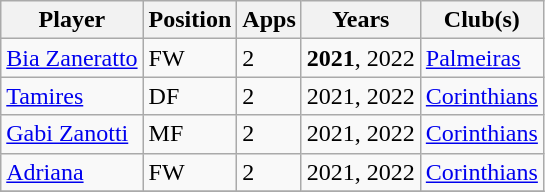<table class="wikitable">
<tr>
<th>Player</th>
<th>Position</th>
<th>Apps</th>
<th>Years</th>
<th>Club(s)</th>
</tr>
<tr>
<td> <a href='#'>Bia Zaneratto</a></td>
<td>FW</td>
<td>2</td>
<td><strong>2021</strong>, 2022</td>
<td><a href='#'>Palmeiras</a></td>
</tr>
<tr>
<td> <a href='#'>Tamires</a></td>
<td>DF</td>
<td>2</td>
<td>2021, 2022</td>
<td><a href='#'>Corinthians</a></td>
</tr>
<tr>
<td> <a href='#'>Gabi Zanotti</a></td>
<td>MF</td>
<td>2</td>
<td>2021, 2022</td>
<td><a href='#'>Corinthians</a></td>
</tr>
<tr>
<td> <a href='#'>Adriana</a></td>
<td>FW</td>
<td>2</td>
<td>2021, 2022</td>
<td><a href='#'>Corinthians</a></td>
</tr>
<tr>
</tr>
</table>
